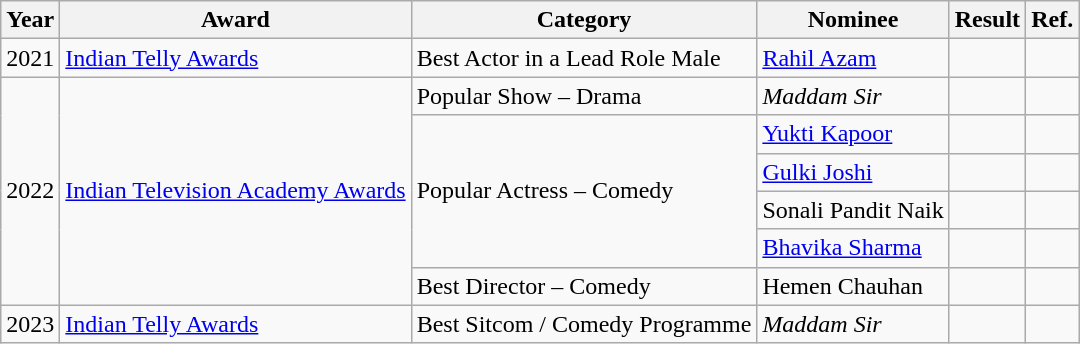<table class="wikitable">
<tr>
<th>Year</th>
<th>Award</th>
<th>Category</th>
<th>Nominee</th>
<th>Result</th>
<th>Ref.</th>
</tr>
<tr>
<td>2021</td>
<td><a href='#'>Indian Telly Awards</a></td>
<td>Best Actor in a Lead Role Male</td>
<td><a href='#'>Rahil Azam</a></td>
<td></td>
<td></td>
</tr>
<tr>
<td rowspan= "6">2022</td>
<td rowspan= "6"><a href='#'>Indian Television Academy Awards</a></td>
<td>Popular Show – Drama</td>
<td><em>Maddam Sir</em></td>
<td></td>
<td></td>
</tr>
<tr>
<td rowspan= "4">Popular Actress – Comedy</td>
<td><a href='#'>Yukti Kapoor</a></td>
<td></td>
<td></td>
</tr>
<tr>
<td><a href='#'>Gulki Joshi</a></td>
<td></td>
<td></td>
</tr>
<tr>
<td>Sonali Pandit Naik</td>
<td></td>
<td></td>
</tr>
<tr>
<td><a href='#'>Bhavika Sharma</a></td>
<td></td>
<td></td>
</tr>
<tr>
<td>Best Director – Comedy</td>
<td>Hemen Chauhan</td>
<td></td>
<td></td>
</tr>
<tr>
<td>2023</td>
<td><a href='#'>Indian Telly Awards</a></td>
<td>Best Sitcom / Comedy Programme</td>
<td><em>Maddam Sir</em></td>
<td></td>
<td></td>
</tr>
</table>
